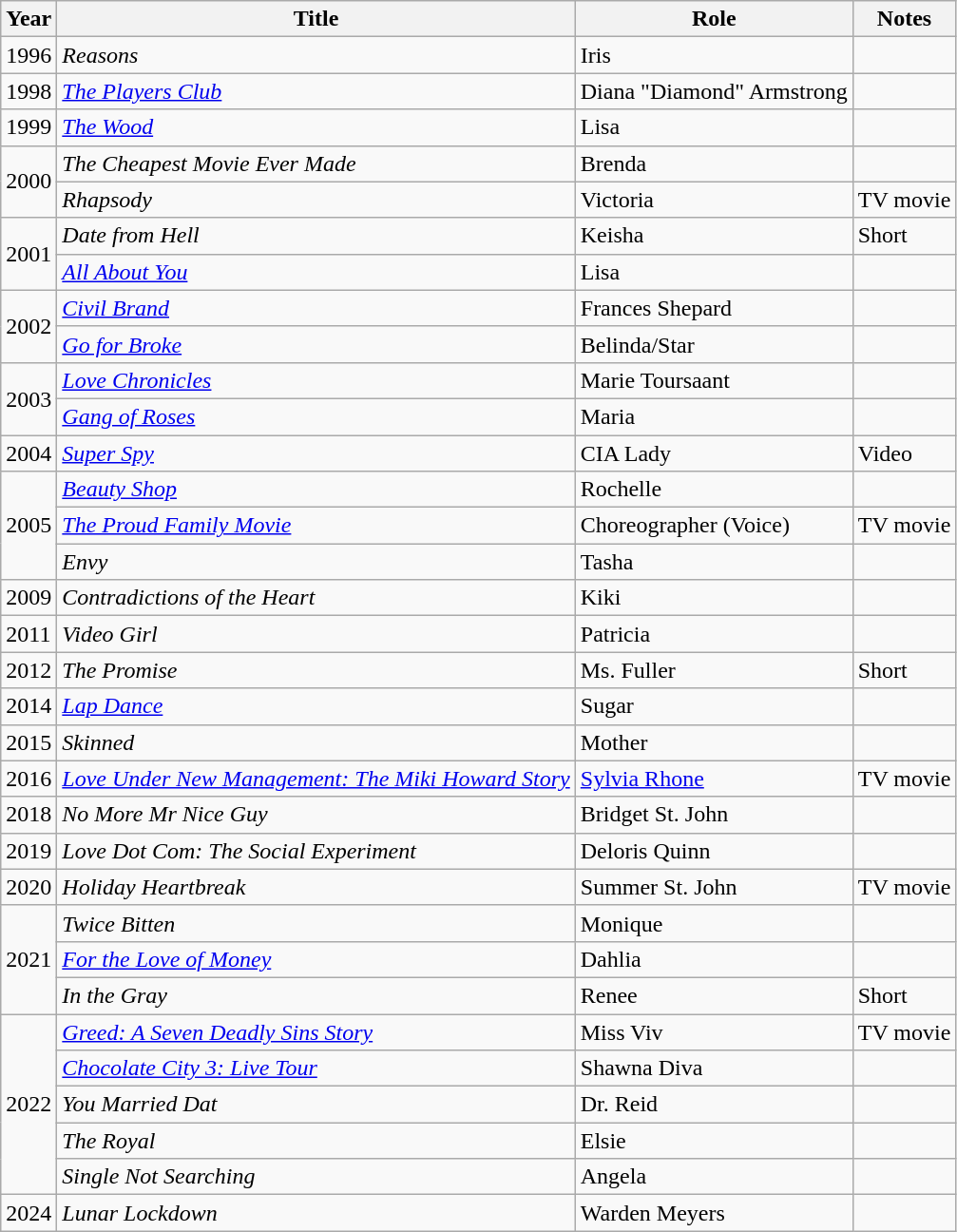<table class="wikitable plainrowheaders sortable" style="margin-right: 0;">
<tr>
<th>Year</th>
<th>Title</th>
<th>Role</th>
<th>Notes</th>
</tr>
<tr>
<td>1996</td>
<td><em>Reasons</em></td>
<td>Iris</td>
<td></td>
</tr>
<tr>
<td>1998</td>
<td><em><a href='#'>The Players Club</a></em></td>
<td>Diana "Diamond" Armstrong</td>
<td></td>
</tr>
<tr>
<td>1999</td>
<td><em><a href='#'>The Wood</a></em></td>
<td>Lisa</td>
<td></td>
</tr>
<tr>
<td rowspan=2>2000</td>
<td><em>The Cheapest Movie Ever Made </em></td>
<td>Brenda</td>
<td></td>
</tr>
<tr>
<td><em>Rhapsody</em></td>
<td>Victoria</td>
<td>TV movie</td>
</tr>
<tr>
<td rowspan=2>2001</td>
<td><em>Date from Hell</em></td>
<td>Keisha</td>
<td>Short</td>
</tr>
<tr>
<td><em><a href='#'>All About You</a></em></td>
<td>Lisa</td>
<td></td>
</tr>
<tr>
<td rowspan=2>2002</td>
<td><em><a href='#'>Civil Brand</a></em></td>
<td>Frances Shepard</td>
<td></td>
</tr>
<tr>
<td><em><a href='#'>Go for Broke</a></em></td>
<td>Belinda/Star</td>
<td></td>
</tr>
<tr>
<td rowspan=2>2003</td>
<td><em><a href='#'>Love Chronicles</a></em></td>
<td>Marie Toursaant</td>
<td></td>
</tr>
<tr>
<td><em><a href='#'>Gang of Roses</a></em></td>
<td>Maria</td>
<td></td>
</tr>
<tr>
<td>2004</td>
<td><em><a href='#'>Super Spy</a></em></td>
<td>CIA Lady</td>
<td>Video</td>
</tr>
<tr>
<td rowspan=3>2005</td>
<td><em><a href='#'>Beauty Shop</a></em></td>
<td>Rochelle</td>
<td></td>
</tr>
<tr>
<td><em><a href='#'>The Proud Family Movie</a></em></td>
<td>Choreographer (Voice)</td>
<td>TV movie</td>
</tr>
<tr>
<td><em>Envy</em></td>
<td>Tasha</td>
<td></td>
</tr>
<tr>
<td>2009</td>
<td><em>Contradictions of the Heart</em></td>
<td>Kiki</td>
<td></td>
</tr>
<tr>
<td>2011</td>
<td><em>Video Girl</em></td>
<td>Patricia</td>
<td></td>
</tr>
<tr>
<td>2012</td>
<td><em>The Promise</em></td>
<td>Ms. Fuller</td>
<td>Short</td>
</tr>
<tr>
<td>2014</td>
<td><em><a href='#'>Lap Dance</a></em></td>
<td>Sugar</td>
<td></td>
</tr>
<tr>
<td>2015</td>
<td><em>Skinned</em></td>
<td>Mother </td>
<td></td>
</tr>
<tr>
<td>2016</td>
<td><em><a href='#'>Love Under New Management: The Miki Howard Story</a></em></td>
<td><a href='#'>Sylvia Rhone</a></td>
<td>TV movie</td>
</tr>
<tr>
<td>2018</td>
<td><em>No More Mr Nice Guy</em></td>
<td>Bridget St. John</td>
<td></td>
</tr>
<tr>
<td>2019</td>
<td><em>Love Dot Com: The Social Experiment</em></td>
<td>Deloris Quinn</td>
<td></td>
</tr>
<tr>
<td>2020</td>
<td><em>Holiday Heartbreak</em></td>
<td>Summer St. John</td>
<td>TV movie</td>
</tr>
<tr>
<td rowspan=3>2021</td>
<td><em>Twice Bitten</em></td>
<td>Monique</td>
<td></td>
</tr>
<tr>
<td><em><a href='#'>For the Love of Money</a></em></td>
<td>Dahlia</td>
<td></td>
</tr>
<tr>
<td><em>In the Gray</em></td>
<td>Renee</td>
<td>Short</td>
</tr>
<tr>
<td rowspan=5>2022</td>
<td><em><a href='#'>Greed: A Seven Deadly Sins Story</a></em></td>
<td>Miss Viv</td>
<td>TV movie</td>
</tr>
<tr>
<td><em><a href='#'>Chocolate City 3: Live Tour</a></em></td>
<td>Shawna Diva</td>
<td></td>
</tr>
<tr>
<td><em>You Married Dat</em></td>
<td>Dr. Reid</td>
<td></td>
</tr>
<tr>
<td><em>The Royal</em></td>
<td>Elsie</td>
<td></td>
</tr>
<tr>
<td><em>Single Not Searching</em></td>
<td>Angela</td>
<td></td>
</tr>
<tr>
<td>2024</td>
<td><em>Lunar Lockdown</em></td>
<td>Warden Meyers</td>
<td></td>
</tr>
</table>
